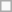<table style="float:left" class="wikitable"|>
<tr>
<td></td>
</tr>
</table>
